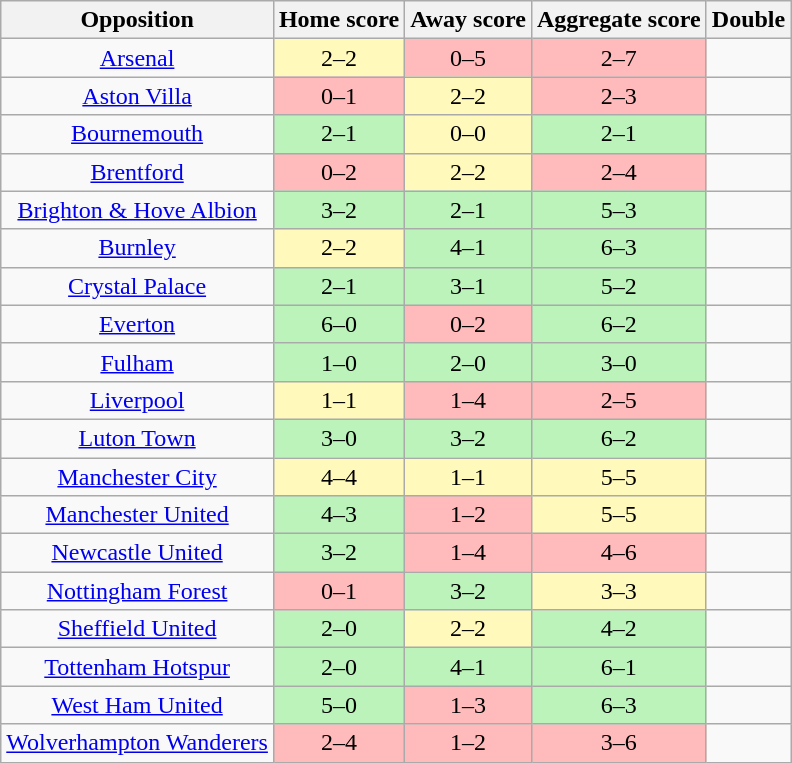<table class="wikitable" style="text-align: center;">
<tr>
<th>Opposition</th>
<th>Home score</th>
<th>Away score</th>
<th>Aggregate score</th>
<th>Double</th>
</tr>
<tr>
<td><a href='#'>Arsenal</a></td>
<td style="background:#fffabb;">2–2</td>
<td style="background:#fbb;">0–5</td>
<td style="background:#fbb;">2–7</td>
<td></td>
</tr>
<tr>
<td><a href='#'>Aston Villa</a></td>
<td style="background:#fbb;">0–1</td>
<td style="background:#fffabb;">2–2</td>
<td style="background:#fbb;">2–3</td>
<td></td>
</tr>
<tr>
<td><a href='#'>Bournemouth</a></td>
<td style="background:#bbf3bb">2–1</td>
<td style="background:#fffabb;">0–0</td>
<td style="background:#bbf3bb">2–1</td>
<td></td>
</tr>
<tr>
<td><a href='#'>Brentford</a></td>
<td style="background:#fbb;">0–2</td>
<td style="background:#fffabb;">2–2</td>
<td style="background:#fbb;">2–4</td>
<td></td>
</tr>
<tr>
<td><a href='#'>Brighton & Hove Albion</a></td>
<td style="background:#bbf3bb;">3–2</td>
<td style="background:#bbf3bb;">2–1</td>
<td style="background:#bbf3bb;">5–3</td>
<td></td>
</tr>
<tr>
<td><a href='#'>Burnley</a></td>
<td style="background:#fffabb;">2–2</td>
<td style="background:#bbf3bb;">4–1</td>
<td style="background:#bbf3bb;">6–3</td>
<td></td>
</tr>
<tr>
<td><a href='#'>Crystal Palace</a></td>
<td style="background:#bbf3bb;">2–1</td>
<td style="background:#bbf3bb;">3–1</td>
<td style="background:#bbf3bb">5–2</td>
<td></td>
</tr>
<tr>
<td><a href='#'>Everton</a></td>
<td style="background:#bbf3bb;">6–0</td>
<td style="background:#fbb;">0–2</td>
<td style="background:#bbf3bb;">6–2</td>
<td></td>
</tr>
<tr>
<td><a href='#'>Fulham</a></td>
<td style="background:#bbf3bb;">1–0</td>
<td style="background:#bbf3bb;">2–0</td>
<td style="background:#bbf3bb;">3–0</td>
<td></td>
</tr>
<tr>
<td><a href='#'>Liverpool</a></td>
<td style="background:#fffabb;">1–1</td>
<td style="background:#fbb;">1–4</td>
<td style="background:#fbb;">2–5</td>
<td></td>
</tr>
<tr>
<td><a href='#'>Luton Town</a></td>
<td style="background:#bbf3bb;">3–0</td>
<td style="background:#bbf3bb;">3–2</td>
<td style="background:#bbf3bb;">6–2</td>
<td></td>
</tr>
<tr>
<td><a href='#'>Manchester City</a></td>
<td style="background:#fffabb;">4–4</td>
<td style="background:#fffabb;">1–1</td>
<td style="background:#fffabb;">5–5</td>
<td></td>
</tr>
<tr>
<td><a href='#'>Manchester United</a></td>
<td style="background:#bbf3bb;">4–3</td>
<td style="background:#fbb;">1–2</td>
<td style="background:#fffabb;">5–5</td>
<td></td>
</tr>
<tr>
<td><a href='#'>Newcastle United</a></td>
<td style="background:#bbf3bb;">3–2</td>
<td style="background:#fbb;">1–4</td>
<td style="background:#fbb;">4–6</td>
<td></td>
</tr>
<tr>
<td><a href='#'>Nottingham Forest</a></td>
<td style="background:#fbb;">0–1</td>
<td style="background:#bbf3bb;">3–2</td>
<td style="background:#fffabb;">3–3</td>
<td></td>
</tr>
<tr>
<td><a href='#'>Sheffield United</a></td>
<td style="background:#bbf3bb;">2–0</td>
<td style="background:#fffabb;">2–2</td>
<td style="background:#bbf3bb;">4–2</td>
<td></td>
</tr>
<tr>
<td><a href='#'>Tottenham Hotspur</a></td>
<td style="background:#bbf3bb;">2–0</td>
<td style="background:#bbf3bb;">4–1</td>
<td style="background:#bbf3bb;">6–1</td>
<td></td>
</tr>
<tr>
<td><a href='#'>West Ham United</a></td>
<td style="background:#bbf3bb;">5–0</td>
<td style="background:#fbb;">1–3</td>
<td style="background:#bbf3bb;">6–3</td>
<td></td>
</tr>
<tr>
<td><a href='#'>Wolverhampton Wanderers</a></td>
<td style="background:#fbb">2–4</td>
<td style="background:#fbb">1–2</td>
<td style="background:#fbb">3–6</td>
<td></td>
</tr>
</table>
